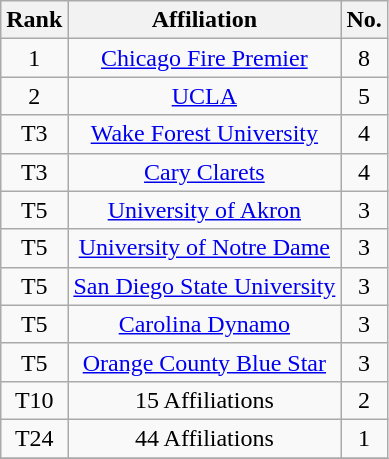<table class="wikitable sortable" style="text-align: center">
<tr>
<th>Rank</th>
<th>Affiliation</th>
<th>No.</th>
</tr>
<tr>
<td>1</td>
<td><a href='#'>Chicago Fire Premier</a></td>
<td>8</td>
</tr>
<tr>
<td>2</td>
<td><a href='#'>UCLA</a></td>
<td>5</td>
</tr>
<tr>
<td>T3</td>
<td><a href='#'>Wake Forest University</a></td>
<td>4</td>
</tr>
<tr>
<td>T3</td>
<td><a href='#'>Cary Clarets</a></td>
<td>4</td>
</tr>
<tr>
<td>T5</td>
<td><a href='#'>University of Akron</a></td>
<td>3</td>
</tr>
<tr>
<td>T5</td>
<td><a href='#'>University of Notre Dame</a></td>
<td>3</td>
</tr>
<tr>
<td>T5</td>
<td><a href='#'>San Diego State University</a></td>
<td>3</td>
</tr>
<tr>
<td>T5</td>
<td><a href='#'>Carolina Dynamo</a></td>
<td>3</td>
</tr>
<tr>
<td>T5</td>
<td><a href='#'>Orange County Blue Star</a></td>
<td>3</td>
</tr>
<tr>
<td>T10</td>
<td>15 Affiliations</td>
<td>2</td>
</tr>
<tr>
<td>T24</td>
<td>44 Affiliations</td>
<td>1</td>
</tr>
<tr>
</tr>
</table>
